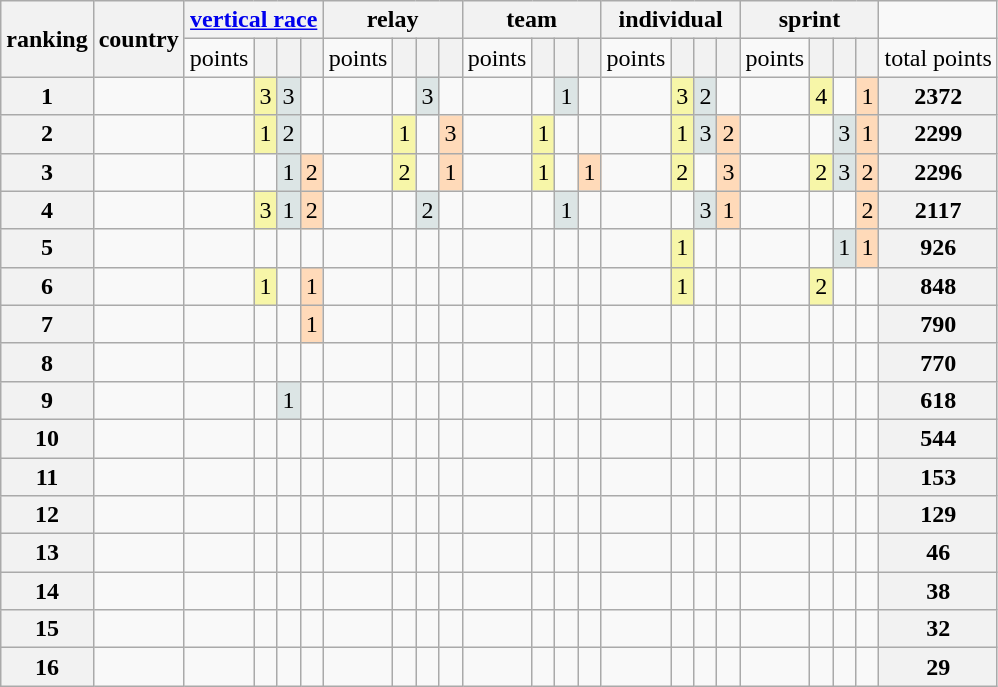<table class="wikitable">
<tr>
<th rowspan="2">ranking</th>
<th rowspan="2">country</th>
<th colspan="4"><a href='#'>vertical race</a></th>
<th colspan="4">relay</th>
<th colspan="4">team</th>
<th colspan="4">individual</th>
<th colspan="4">sprint</th>
<td></td>
</tr>
<tr>
<td>points</td>
<th bgcolor="gold"></th>
<th bgcolor="silver"></th>
<th bgcolor="#cc9966"></th>
<td>points</td>
<th bgcolor="gold"></th>
<th bgcolor="silver"></th>
<th bgcolor="#cc9966"></th>
<td>points</td>
<th bgcolor="gold"></th>
<th bgcolor="silver"></th>
<th bgcolor="#cc9966"></th>
<td>points</td>
<th bgcolor="gold"></th>
<th bgcolor="silver"></th>
<th bgcolor="#cc9966"></th>
<td>points</td>
<th bgcolor="gold"></th>
<th bgcolor="silver"></th>
<th bgcolor="#cc9966"></th>
<td>total points</td>
</tr>
<tr>
<th>1</th>
<td></td>
<td></td>
<td bgcolor="#F7F6A8">3</td>
<td bgcolor="#DCE5E5">3</td>
<td></td>
<td></td>
<td></td>
<td bgcolor="#DCE5E5">3</td>
<td></td>
<td></td>
<td></td>
<td bgcolor="#DCE5E5">1</td>
<td></td>
<td></td>
<td bgcolor="#F7F6A8">3</td>
<td bgcolor="#DCE5E5">2</td>
<td></td>
<td></td>
<td bgcolor="#F7F6A8">4</td>
<td></td>
<td bgcolor="#FFDAB9">1</td>
<th>2372</th>
</tr>
<tr>
<th>2</th>
<td></td>
<td></td>
<td bgcolor="#F7F6A8">1</td>
<td bgcolor="#DCE5E5">2</td>
<td></td>
<td></td>
<td bgcolor="#F7F6A8">1</td>
<td></td>
<td bgcolor="#FFDAB9">3</td>
<td></td>
<td bgcolor="#F7F6A8">1</td>
<td></td>
<td></td>
<td></td>
<td bgcolor="#F7F6A8">1</td>
<td bgcolor="#DCE5E5">3</td>
<td bgcolor="#FFDAB9">2</td>
<td></td>
<td></td>
<td bgcolor="#DCE5E5">3</td>
<td bgcolor="#FFDAB9">1</td>
<th>2299</th>
</tr>
<tr>
<th>3</th>
<td></td>
<td></td>
<td></td>
<td bgcolor="#DCE5E5">1</td>
<td bgcolor="#FFDAB9">2</td>
<td></td>
<td bgcolor="#F7F6A8">2</td>
<td></td>
<td bgcolor="#FFDAB9">1</td>
<td></td>
<td bgcolor="#F7F6A8">1</td>
<td></td>
<td bgcolor="#FFDAB9">1</td>
<td></td>
<td bgcolor="#F7F6A8">2</td>
<td></td>
<td bgcolor="#FFDAB9">3</td>
<td></td>
<td bgcolor="#F7F6A8">2</td>
<td bgcolor="#DCE5E5">3</td>
<td bgcolor="#FFDAB9">2</td>
<th>2296</th>
</tr>
<tr>
<th>4</th>
<td></td>
<td></td>
<td bgcolor="#F7F6A8">3</td>
<td bgcolor="#DCE5E5">1</td>
<td bgcolor="#FFDAB9">2</td>
<td></td>
<td></td>
<td bgcolor="#DCE5E5">2</td>
<td></td>
<td></td>
<td></td>
<td bgcolor="#DCE5E5">1</td>
<td></td>
<td></td>
<td></td>
<td bgcolor="#DCE5E5">3</td>
<td bgcolor="#FFDAB9">1</td>
<td></td>
<td></td>
<td></td>
<td bgcolor="#FFDAB9">2</td>
<th>2117</th>
</tr>
<tr>
<th>5</th>
<td></td>
<td></td>
<td></td>
<td></td>
<td></td>
<td></td>
<td></td>
<td></td>
<td></td>
<td></td>
<td></td>
<td></td>
<td></td>
<td></td>
<td bgcolor="#F7F6A8">1</td>
<td></td>
<td></td>
<td></td>
<td></td>
<td bgcolor="#DCE5E5">1</td>
<td bgcolor="#FFDAB9">1</td>
<th>926</th>
</tr>
<tr>
<th>6</th>
<td></td>
<td></td>
<td bgcolor="#F7F6A8">1</td>
<td></td>
<td bgcolor="#FFDAB9">1</td>
<td></td>
<td></td>
<td></td>
<td></td>
<td></td>
<td></td>
<td></td>
<td></td>
<td></td>
<td bgcolor="#F7F6A8">1</td>
<td></td>
<td></td>
<td></td>
<td bgcolor="#F7F6A8">2</td>
<td></td>
<td></td>
<th>848</th>
</tr>
<tr>
<th>7</th>
<td></td>
<td></td>
<td></td>
<td></td>
<td bgcolor="#FFDAB9">1</td>
<td></td>
<td></td>
<td></td>
<td></td>
<td></td>
<td></td>
<td></td>
<td></td>
<td></td>
<td></td>
<td></td>
<td></td>
<td></td>
<td></td>
<td></td>
<td></td>
<th>790</th>
</tr>
<tr>
<th>8</th>
<td></td>
<td></td>
<td></td>
<td></td>
<td></td>
<td></td>
<td></td>
<td></td>
<td></td>
<td></td>
<td></td>
<td></td>
<td></td>
<td></td>
<td></td>
<td></td>
<td></td>
<td></td>
<td></td>
<td></td>
<td></td>
<th>770</th>
</tr>
<tr>
<th>9</th>
<td></td>
<td></td>
<td></td>
<td bgcolor="#DCE5E5">1</td>
<td></td>
<td></td>
<td></td>
<td></td>
<td></td>
<td></td>
<td></td>
<td></td>
<td></td>
<td></td>
<td></td>
<td></td>
<td></td>
<td></td>
<td></td>
<td></td>
<td></td>
<th>618</th>
</tr>
<tr>
<th>10</th>
<td></td>
<td></td>
<td></td>
<td></td>
<td></td>
<td></td>
<td></td>
<td></td>
<td></td>
<td></td>
<td></td>
<td></td>
<td></td>
<td></td>
<td></td>
<td></td>
<td></td>
<td></td>
<td></td>
<td></td>
<td></td>
<th>544</th>
</tr>
<tr>
<th>11</th>
<td></td>
<td></td>
<td></td>
<td></td>
<td></td>
<td></td>
<td></td>
<td></td>
<td></td>
<td></td>
<td></td>
<td></td>
<td></td>
<td></td>
<td></td>
<td></td>
<td></td>
<td></td>
<td></td>
<td></td>
<td></td>
<th>153</th>
</tr>
<tr>
<th>12</th>
<td></td>
<td></td>
<td></td>
<td></td>
<td></td>
<td></td>
<td></td>
<td></td>
<td></td>
<td></td>
<td></td>
<td></td>
<td></td>
<td></td>
<td></td>
<td></td>
<td></td>
<td></td>
<td></td>
<td></td>
<td></td>
<th>129</th>
</tr>
<tr>
<th>13</th>
<td></td>
<td></td>
<td></td>
<td></td>
<td></td>
<td></td>
<td></td>
<td></td>
<td></td>
<td></td>
<td></td>
<td></td>
<td></td>
<td></td>
<td></td>
<td></td>
<td></td>
<td></td>
<td></td>
<td></td>
<td></td>
<th>46</th>
</tr>
<tr>
<th>14</th>
<td></td>
<td></td>
<td></td>
<td></td>
<td></td>
<td></td>
<td></td>
<td></td>
<td></td>
<td></td>
<td></td>
<td></td>
<td></td>
<td></td>
<td></td>
<td></td>
<td></td>
<td></td>
<td></td>
<td></td>
<td></td>
<th>38</th>
</tr>
<tr>
<th>15</th>
<td></td>
<td></td>
<td></td>
<td></td>
<td></td>
<td></td>
<td></td>
<td></td>
<td></td>
<td></td>
<td></td>
<td></td>
<td></td>
<td></td>
<td></td>
<td></td>
<td></td>
<td></td>
<td></td>
<td></td>
<td></td>
<th>32</th>
</tr>
<tr>
<th>16</th>
<td></td>
<td></td>
<td></td>
<td></td>
<td></td>
<td></td>
<td></td>
<td></td>
<td></td>
<td></td>
<td></td>
<td></td>
<td></td>
<td></td>
<td></td>
<td></td>
<td></td>
<td></td>
<td></td>
<td></td>
<td></td>
<th>29</th>
</tr>
</table>
